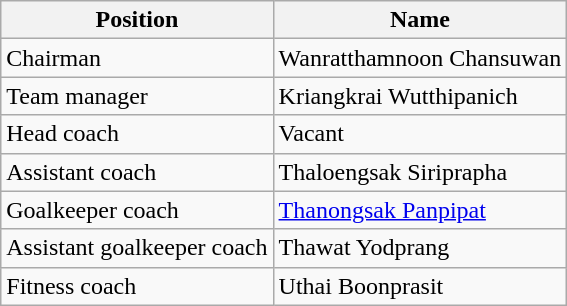<table class="wikitable">
<tr>
<th>Position</th>
<th>Name</th>
</tr>
<tr>
<td>Chairman</td>
<td> Wanratthamnoon Chansuwan</td>
</tr>
<tr>
<td>Team manager</td>
<td> Kriangkrai Wutthipanich</td>
</tr>
<tr>
<td>Head coach</td>
<td>Vacant</td>
</tr>
<tr>
<td>Assistant coach</td>
<td> Thaloengsak Siriprapha</td>
</tr>
<tr>
<td>Goalkeeper coach</td>
<td> <a href='#'>Thanongsak Panpipat</a></td>
</tr>
<tr>
<td>Assistant goalkeeper coach</td>
<td> Thawat Yodprang</td>
</tr>
<tr>
<td>Fitness coach</td>
<td> Uthai Boonprasit</td>
</tr>
</table>
